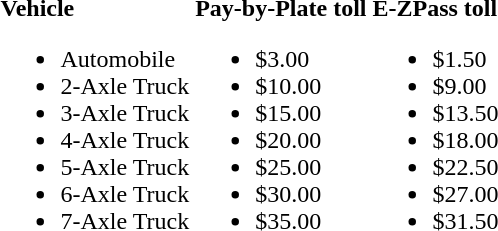<table>
<tr ---- valign="top">
<td><br><strong>Vehicle</strong><ul><li>Automobile</li><li>2-Axle Truck</li><li>3-Axle Truck</li><li>4-Axle Truck</li><li>5-Axle Truck</li><li>6-Axle Truck</li><li>7-Axle Truck</li></ul></td>
<td><br><strong>Pay-by-Plate toll</strong><ul><li>$3.00</li><li>$10.00</li><li>$15.00</li><li>$20.00</li><li>$25.00</li><li>$30.00</li><li>$35.00</li></ul></td>
<td><br><strong>E-ZPass toll</strong><ul><li>$1.50</li><li>$9.00</li><li>$13.50</li><li>$18.00</li><li>$22.50</li><li>$27.00</li><li>$31.50</li></ul></td>
</tr>
</table>
